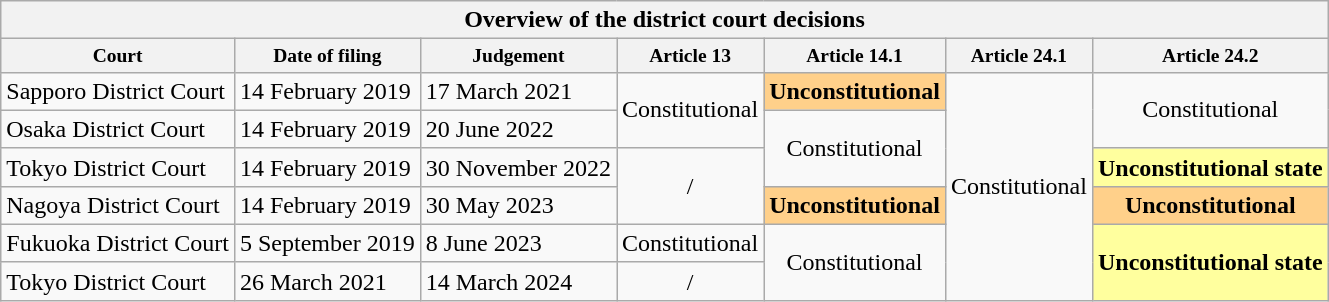<table class="wikitable">
<tr>
<th colspan="8">Overview of the district court decisions</th>
</tr>
<tr style="font-size:small;">
<th>Court</th>
<th>Date of filing</th>
<th>Judgement</th>
<th>Article 13</th>
<th>Article 14.1</th>
<th>Article 24.1</th>
<th>Article 24.2</th>
</tr>
<tr>
<td>Sapporo District Court</td>
<td>14 February 2019</td>
<td>17 March 2021</td>
<td align="center" rowspan="2">Constitutional</td>
<td style="background-color:#ffd08a; text-align:center"><strong>Unconstitutional</strong></td>
<td align="center" rowspan="6">Constitutional</td>
<td align="center" rowspan="2">Constitutional</td>
</tr>
<tr>
<td>Osaka District Court</td>
<td>14 February 2019</td>
<td>20 June 2022</td>
<td align="center" rowspan="2">Constitutional</td>
</tr>
<tr>
<td>Tokyo District Court</td>
<td>14 February 2019</td>
<td>30 November 2022</td>
<td align="center" rowspan="2">/</td>
<td style="background-color:#ffff9e; text-align:center"><strong>Unconstitutional state</strong></td>
</tr>
<tr>
<td>Nagoya District Court</td>
<td>14 February 2019</td>
<td>30 May 2023</td>
<td style="background-color:#ffd08a; text-align:center"><strong>Unconstitutional</strong></td>
<td style="background-color:#ffd08a; text-align:center"><strong>Unconstitutional</strong></td>
</tr>
<tr>
<td>Fukuoka District Court</td>
<td>5 September 2019</td>
<td>8 June 2023</td>
<td align="center">Constitutional</td>
<td align="center" rowspan="2">Constitutional</td>
<td style="background-color:#ffff9e; text-align:center" rowspan="2"><strong>Unconstitutional state</strong></td>
</tr>
<tr>
<td>Tokyo District Court</td>
<td>26 March 2021</td>
<td>14 March 2024</td>
<td align="center">/</td>
</tr>
</table>
